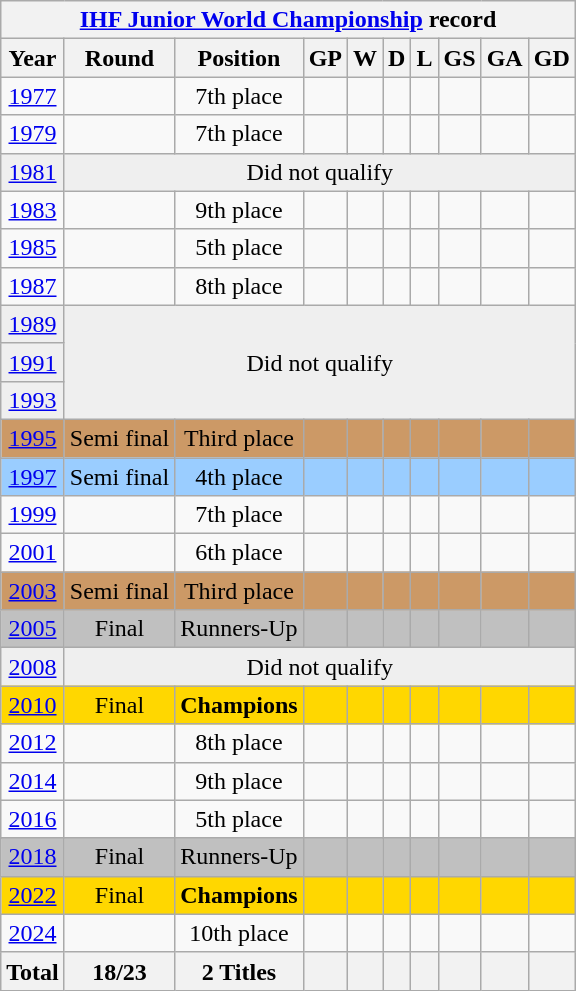<table class="wikitable" style="text-align: center;">
<tr>
<th colspan=10><a href='#'>IHF Junior World Championship</a> record</th>
</tr>
<tr>
<th>Year</th>
<th>Round</th>
<th>Position</th>
<th>GP</th>
<th>W</th>
<th>D</th>
<th>L</th>
<th>GS</th>
<th>GA</th>
<th>GD</th>
</tr>
<tr>
<td> <a href='#'>1977</a></td>
<td></td>
<td>7th place</td>
<td></td>
<td></td>
<td></td>
<td></td>
<td></td>
<td></td>
<td></td>
</tr>
<tr>
<td> <a href='#'>1979</a></td>
<td></td>
<td>7th place</td>
<td></td>
<td></td>
<td></td>
<td></td>
<td></td>
<td></td>
<td></td>
</tr>
<tr bgcolor="efefef">
<td> <a href='#'>1981</a></td>
<td colspan=10>Did not qualify</td>
</tr>
<tr>
<td> <a href='#'>1983</a></td>
<td></td>
<td>9th place</td>
<td></td>
<td></td>
<td></td>
<td></td>
<td></td>
<td></td>
<td></td>
</tr>
<tr>
<td> <a href='#'>1985</a></td>
<td></td>
<td>5th place</td>
<td></td>
<td></td>
<td></td>
<td></td>
<td></td>
<td></td>
<td></td>
</tr>
<tr bgcolor=>
<td> <a href='#'>1987</a></td>
<td></td>
<td>8th place</td>
<td></td>
<td></td>
<td></td>
<td></td>
<td></td>
<td></td>
<td></td>
</tr>
<tr bgcolor="efefef">
<td> <a href='#'>1989</a></td>
<td colspan=10 rowspan=3>Did not qualify</td>
</tr>
<tr bgcolor="efefef">
<td> <a href='#'>1991</a></td>
</tr>
<tr bgcolor="efefef">
<td> <a href='#'>1993</a></td>
</tr>
<tr bgcolor=cc9966>
<td> <a href='#'>1995</a></td>
<td>Semi final</td>
<td>Third place</td>
<td></td>
<td></td>
<td></td>
<td></td>
<td></td>
<td></td>
<td></td>
</tr>
<tr bgcolor=9acdff>
<td> <a href='#'>1997</a></td>
<td>Semi final</td>
<td>4th place</td>
<td></td>
<td></td>
<td></td>
<td></td>
<td></td>
<td></td>
<td></td>
</tr>
<tr bgcolor=>
<td> <a href='#'>1999</a></td>
<td></td>
<td>7th place</td>
<td></td>
<td></td>
<td></td>
<td></td>
<td></td>
<td></td>
<td></td>
</tr>
<tr>
<td> <a href='#'>2001</a></td>
<td></td>
<td>6th place</td>
<td></td>
<td></td>
<td></td>
<td></td>
<td></td>
<td></td>
<td></td>
</tr>
<tr bgcolor=cc9966>
<td> <a href='#'>2003</a></td>
<td>Semi final</td>
<td>Third place</td>
<td></td>
<td></td>
<td></td>
<td></td>
<td></td>
<td></td>
<td></td>
</tr>
<tr bgcolor=silver>
<td> <a href='#'>2005</a></td>
<td>Final</td>
<td>Runners-Up</td>
<td></td>
<td></td>
<td></td>
<td></td>
<td></td>
<td></td>
<td></td>
</tr>
<tr bgcolor="efefef">
<td> <a href='#'>2008</a></td>
<td colspan=10>Did not qualify</td>
</tr>
<tr bgcolor=gold>
<td> <a href='#'>2010</a></td>
<td>Final</td>
<td><strong>Champions</strong></td>
<td></td>
<td></td>
<td></td>
<td></td>
<td></td>
<td></td>
<td></td>
</tr>
<tr>
<td> <a href='#'>2012</a></td>
<td></td>
<td>8th place</td>
<td></td>
<td></td>
<td></td>
<td></td>
<td></td>
<td></td>
<td></td>
</tr>
<tr>
<td> <a href='#'>2014</a></td>
<td></td>
<td>9th place</td>
<td></td>
<td></td>
<td></td>
<td></td>
<td></td>
<td></td>
<td></td>
</tr>
<tr>
<td> <a href='#'>2016</a></td>
<td></td>
<td>5th place</td>
<td></td>
<td></td>
<td></td>
<td></td>
<td></td>
<td></td>
<td></td>
</tr>
<tr>
</tr>
<tr bgcolor=silver>
<td> <a href='#'>2018</a></td>
<td>Final</td>
<td>Runners-Up</td>
<td></td>
<td></td>
<td></td>
<td></td>
<td></td>
<td></td>
<td></td>
</tr>
<tr bgcolor=gold>
<td> <a href='#'>2022</a></td>
<td>Final</td>
<td><strong>Champions</strong></td>
<td></td>
<td></td>
<td></td>
<td></td>
<td></td>
<td></td>
<td></td>
</tr>
<tr>
<td> <a href='#'>2024</a></td>
<td></td>
<td>10th place</td>
<td></td>
<td></td>
<td></td>
<td></td>
<td></td>
<td></td>
<td></td>
</tr>
<tr>
<th>Total</th>
<th>18/23</th>
<th>2 Titles</th>
<th></th>
<th></th>
<th></th>
<th></th>
<th></th>
<th></th>
<th></th>
</tr>
</table>
